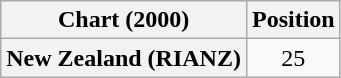<table class="wikitable plainrowheaders" style="text-align:center">
<tr>
<th scope="col">Chart (2000)</th>
<th scope="col">Position</th>
</tr>
<tr>
<th scope="row">New Zealand (RIANZ)</th>
<td>25</td>
</tr>
</table>
